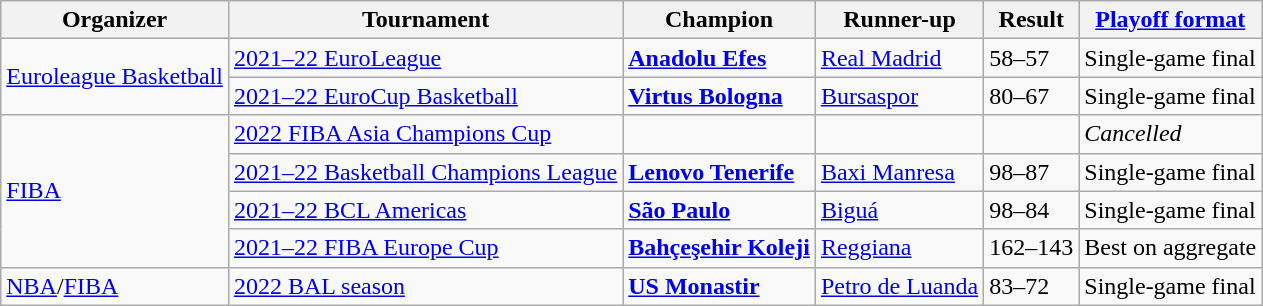<table class="wikitable">
<tr>
<th>Organizer</th>
<th>Tournament</th>
<th>Champion</th>
<th>Runner-up</th>
<th>Result</th>
<th><a href='#'>Playoff format</a></th>
</tr>
<tr>
<td rowspan="2"><a href='#'>Euroleague Basketball</a></td>
<td><a href='#'>2021–22 EuroLeague</a></td>
<td> <strong><a href='#'>Anadolu Efes</a></strong></td>
<td> <a href='#'>Real Madrid</a></td>
<td>58–57</td>
<td>Single-game final</td>
</tr>
<tr>
<td><a href='#'>2021–22 EuroCup Basketball</a></td>
<td> <strong><a href='#'>Virtus Bologna</a></strong></td>
<td> <a href='#'>Bursaspor</a></td>
<td>80–67</td>
<td>Single-game final</td>
</tr>
<tr>
<td rowspan="4"><a href='#'>FIBA</a></td>
<td><a href='#'>2022 FIBA Asia Champions Cup</a></td>
<td></td>
<td></td>
<td></td>
<td><em>Cancelled</em></td>
</tr>
<tr>
<td><a href='#'>2021–22 Basketball Champions League</a></td>
<td> <strong><a href='#'>Lenovo Tenerife</a></strong></td>
<td> <a href='#'>Baxi Manresa</a></td>
<td>98–87</td>
<td>Single-game final</td>
</tr>
<tr>
<td><a href='#'>2021–22 BCL Americas</a></td>
<td> <strong><a href='#'>São Paulo</a></strong></td>
<td> <a href='#'>Biguá</a></td>
<td>98–84</td>
<td>Single-game final</td>
</tr>
<tr>
<td><a href='#'>2021–22 FIBA Europe Cup</a></td>
<td> <strong><a href='#'>Bahçeşehir Koleji</a></strong></td>
<td> <a href='#'>Reggiana</a></td>
<td>162–143</td>
<td>Best on aggregate</td>
</tr>
<tr>
<td><a href='#'>NBA</a>/<a href='#'>FIBA</a></td>
<td><a href='#'>2022 BAL season</a></td>
<td> <strong><a href='#'>US Monastir</a></strong></td>
<td> <a href='#'>Petro de Luanda</a></td>
<td>83–72</td>
<td>Single-game final</td>
</tr>
</table>
